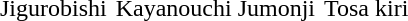<table class="toccolours" border="0" cellpadding="2" cellspacing="2">
<tr>
<td></td>
<td></td>
<td></td>
</tr>
<tr>
<td><div>Jigurobishi</div></td>
<td><div>Kayanouchi Jumonji</div></td>
<td><div>Tosa kiri</div></td>
</tr>
</table>
